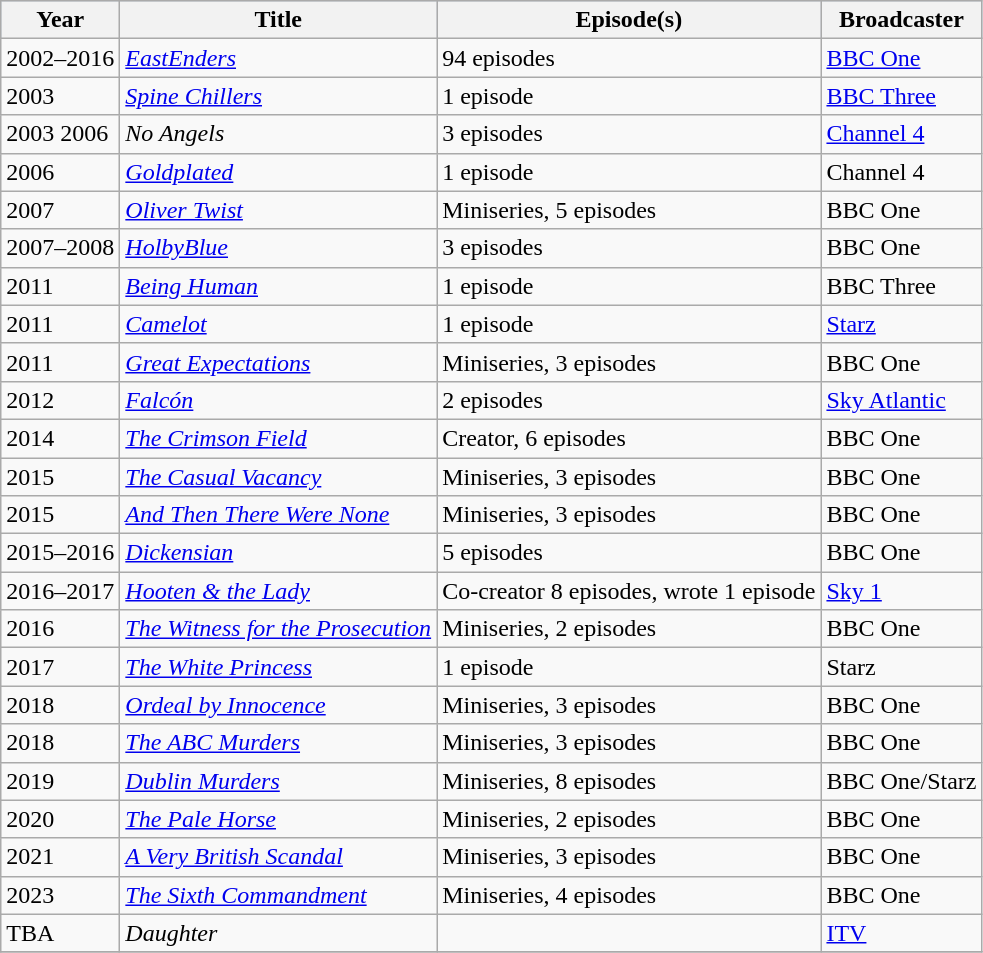<table class="wikitable">
<tr style="background:#b0c4de; text-align:center;">
<th>Year</th>
<th>Title</th>
<th>Episode(s)</th>
<th>Broadcaster</th>
</tr>
<tr>
<td>2002–2016</td>
<td><em><a href='#'>EastEnders</a></em></td>
<td>94 episodes</td>
<td><a href='#'>BBC One</a></td>
</tr>
<tr>
<td>2003</td>
<td><em><a href='#'>Spine Chillers</a></em></td>
<td>1 episode</td>
<td><a href='#'>BBC Three</a></td>
</tr>
<tr>
<td>2003 2006</td>
<td><em>No Angels</em></td>
<td>3 episodes</td>
<td><a href='#'>Channel 4</a></td>
</tr>
<tr>
<td>2006</td>
<td><em><a href='#'>Goldplated</a></em></td>
<td>1 episode</td>
<td>Channel 4</td>
</tr>
<tr>
<td>2007</td>
<td><em><a href='#'>Oliver Twist</a></em></td>
<td>Miniseries, 5 episodes</td>
<td>BBC One</td>
</tr>
<tr>
<td>2007–2008</td>
<td><em><a href='#'>HolbyBlue</a></em></td>
<td>3 episodes</td>
<td>BBC One</td>
</tr>
<tr>
<td>2011</td>
<td><em><a href='#'>Being Human</a></em></td>
<td>1 episode</td>
<td>BBC Three</td>
</tr>
<tr>
<td>2011</td>
<td><em><a href='#'>Camelot</a></em></td>
<td>1 episode</td>
<td><a href='#'>Starz</a></td>
</tr>
<tr>
<td>2011</td>
<td><em><a href='#'>Great Expectations</a></em></td>
<td>Miniseries, 3 episodes</td>
<td>BBC One</td>
</tr>
<tr>
<td>2012</td>
<td><em><a href='#'>Falcón</a></em></td>
<td>2 episodes</td>
<td><a href='#'>Sky Atlantic</a></td>
</tr>
<tr>
<td>2014</td>
<td><em><a href='#'>The Crimson Field</a></em></td>
<td>Creator, 6 episodes</td>
<td>BBC One</td>
</tr>
<tr>
<td>2015</td>
<td><em><a href='#'>The Casual Vacancy</a></em></td>
<td>Miniseries, 3 episodes</td>
<td>BBC One</td>
</tr>
<tr>
<td>2015</td>
<td><em><a href='#'>And Then There Were None</a></em></td>
<td>Miniseries, 3 episodes</td>
<td>BBC One</td>
</tr>
<tr>
<td>2015–2016</td>
<td><em><a href='#'>Dickensian</a></em></td>
<td>5 episodes</td>
<td>BBC One</td>
</tr>
<tr>
<td>2016–2017</td>
<td><em><a href='#'>Hooten & the Lady</a></em></td>
<td>Co-creator 8 episodes, wrote 1 episode</td>
<td><a href='#'>Sky 1</a></td>
</tr>
<tr>
<td>2016</td>
<td><em><a href='#'>The Witness for the Prosecution</a></em></td>
<td>Miniseries, 2 episodes</td>
<td>BBC One</td>
</tr>
<tr>
<td>2017</td>
<td><em><a href='#'>The White Princess</a></em></td>
<td>1 episode</td>
<td>Starz</td>
</tr>
<tr>
<td>2018</td>
<td><em><a href='#'>Ordeal by Innocence</a></em></td>
<td>Miniseries, 3 episodes</td>
<td>BBC One</td>
</tr>
<tr>
<td>2018</td>
<td><em><a href='#'>The ABC Murders</a></em></td>
<td>Miniseries, 3 episodes</td>
<td>BBC One</td>
</tr>
<tr>
<td>2019</td>
<td><em><a href='#'>Dublin Murders</a></em></td>
<td>Miniseries, 8 episodes</td>
<td>BBC One/Starz</td>
</tr>
<tr>
<td>2020</td>
<td><em><a href='#'>The Pale Horse</a></em></td>
<td>Miniseries, 2 episodes</td>
<td>BBC One</td>
</tr>
<tr>
<td>2021</td>
<td><em><a href='#'>A Very British Scandal</a></em></td>
<td>Miniseries, 3 episodes</td>
<td>BBC One</td>
</tr>
<tr>
<td>2023</td>
<td><em><a href='#'>The Sixth Commandment</a></em></td>
<td>Miniseries, 4 episodes</td>
<td>BBC One</td>
</tr>
<tr>
<td>TBA</td>
<td><em>Daughter</em></td>
<td></td>
<td><a href='#'>ITV</a></td>
</tr>
<tr>
</tr>
</table>
